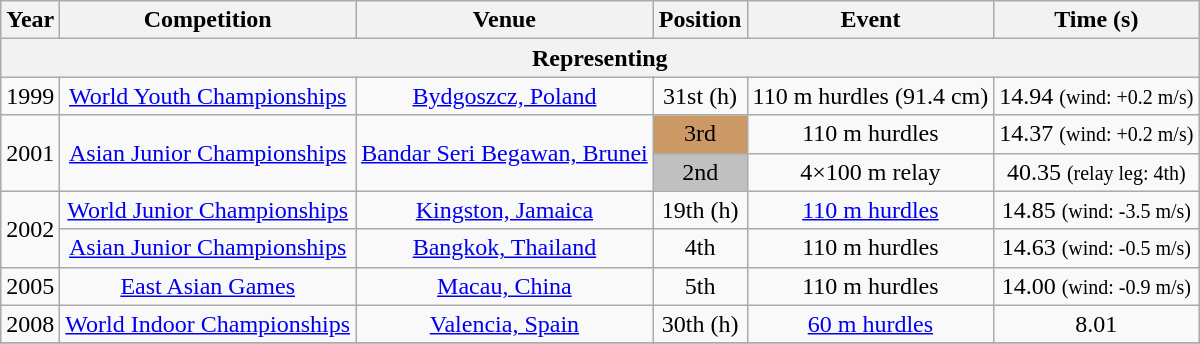<table class="wikitable sortable" style=text-align:center>
<tr>
<th>Year</th>
<th>Competition</th>
<th>Venue</th>
<th>Position</th>
<th>Event</th>
<th>Time (s)</th>
</tr>
<tr>
<th colspan="7">Representing </th>
</tr>
<tr>
<td>1999</td>
<td><a href='#'>World Youth Championships</a></td>
<td><a href='#'>Bydgoszcz, Poland</a></td>
<td>31st (h)</td>
<td>110 m hurdles (91.4 cm)</td>
<td>14.94 <small>(wind: +0.2 m/s)</small></td>
</tr>
<tr>
<td rowspan=2>2001</td>
<td rowspan=2><a href='#'>Asian Junior Championships</a></td>
<td rowspan=2><a href='#'>Bandar Seri Begawan, Brunei</a></td>
<td bgcolor="cc9966">3rd</td>
<td>110 m hurdles</td>
<td>14.37 <small>(wind: +0.2 m/s)</small></td>
</tr>
<tr>
<td bgcolor="silver">2nd</td>
<td>4×100 m relay</td>
<td>40.35 <small>(relay leg: 4th)</small></td>
</tr>
<tr>
<td rowspan=2>2002</td>
<td><a href='#'>World Junior Championships</a></td>
<td><a href='#'>Kingston, Jamaica</a></td>
<td>19th (h)</td>
<td><a href='#'>110 m hurdles</a></td>
<td>14.85 <small>(wind: -3.5 m/s)</small></td>
</tr>
<tr>
<td><a href='#'>Asian Junior Championships</a></td>
<td><a href='#'>Bangkok, Thailand</a></td>
<td>4th</td>
<td>110 m hurdles</td>
<td>14.63 <small>(wind: -0.5 m/s)</small></td>
</tr>
<tr>
<td>2005</td>
<td><a href='#'>East Asian Games</a></td>
<td><a href='#'>Macau, China</a></td>
<td>5th</td>
<td>110 m hurdles</td>
<td>14.00 <small>(wind: -0.9 m/s)</small></td>
</tr>
<tr>
<td>2008</td>
<td><a href='#'>World Indoor Championships</a></td>
<td><a href='#'>Valencia, Spain</a></td>
<td>30th (h)</td>
<td><a href='#'>60 m hurdles</a></td>
<td>8.01 </td>
</tr>
<tr>
</tr>
</table>
